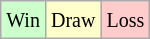<table class="wikitable">
<tr>
<td style="background-color: #CCFFCC;"><small>Win</small></td>
<td style="background-color: #FFFFCC;"><small>Draw</small></td>
<td style="background-color: #FFCCCC;"><small>Loss</small></td>
</tr>
</table>
